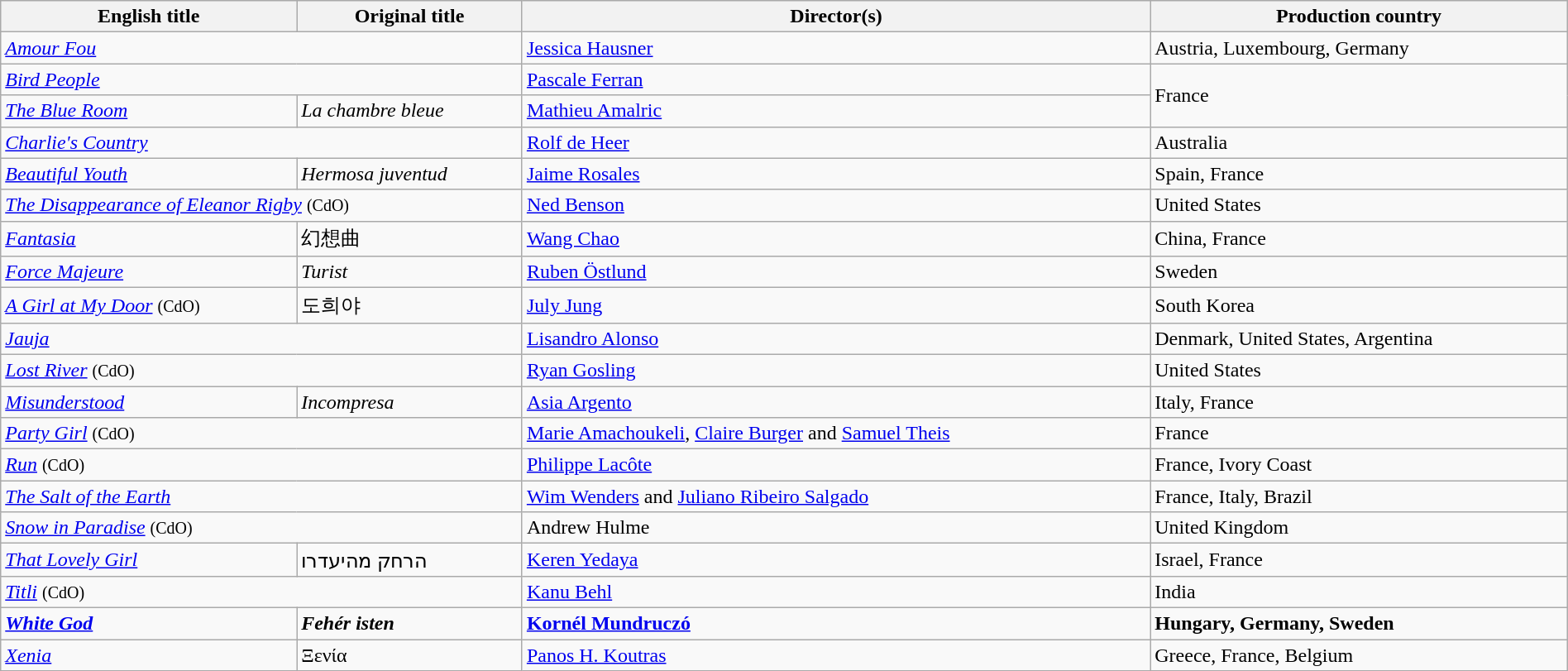<table class="wikitable" style="width:100%; margin-bottom:2px" cellpadding="5">
<tr>
<th scope="col">English title</th>
<th scope="col">Original title</th>
<th scope="col">Director(s)</th>
<th scope="col">Production country</th>
</tr>
<tr>
<td colspan="2"><em><a href='#'>Amour Fou</a></em></td>
<td data-sort-value="Hausner"><a href='#'>Jessica Hausner</a></td>
<td>Austria, Luxembourg, Germany</td>
</tr>
<tr>
<td colspan=2><em><a href='#'>Bird People</a></em></td>
<td data-sort-value="Ferran"><a href='#'>Pascale Ferran</a></td>
<td rowspan="2">France</td>
</tr>
<tr>
<td data-sort-value="Blue Room"><em><a href='#'>The Blue Room</a></em></td>
<td data-sort-value="Chambre"><em>La chambre bleue</em></td>
<td data-sort-value="Amalric"><a href='#'>Mathieu Amalric</a></td>
</tr>
<tr>
<td colspan=2><em><a href='#'>Charlie's Country</a></em></td>
<td data-sort-value="Heer"><a href='#'>Rolf de Heer</a></td>
<td>Australia</td>
</tr>
<tr>
<td><em><a href='#'>Beautiful Youth</a></em></td>
<td><em>Hermosa juventud</em></td>
<td data-sort-value="Rosales"><a href='#'>Jaime Rosales</a></td>
<td>Spain, France</td>
</tr>
<tr>
<td colspan=2 data-sort-value="Disappearance"><em><a href='#'>The Disappearance of Eleanor Rigby</a></em> <small>(CdO)</small></td>
<td data-sort-value="Benson"><a href='#'>Ned Benson</a></td>
<td>United States</td>
</tr>
<tr>
<td><em><a href='#'>Fantasia</a></em></td>
<td data-sort-value="Fantasia">幻想曲</td>
<td><a href='#'>Wang Chao</a></td>
<td>China, France</td>
</tr>
<tr>
<td><em><a href='#'>Force Majeure</a></em></td>
<td><em>Turist</em></td>
<td data-sort-value="Ostlund"><a href='#'>Ruben Östlund</a></td>
<td>Sweden</td>
</tr>
<tr>
<td data-sort-value="Girl"><em><a href='#'>A Girl at My Door</a></em> <small>(CdO)</small></td>
<td data-sort-value="Dohee">도희야</td>
<td data-sort-value="Jung"><a href='#'>July Jung</a></td>
<td>South Korea</td>
</tr>
<tr>
<td colspan=2><em><a href='#'>Jauja</a></em></td>
<td data-sort-value="Alonso"><a href='#'>Lisandro Alonso</a></td>
<td>Denmark, United States, Argentina</td>
</tr>
<tr>
<td colspan=2><em><a href='#'>Lost River</a></em> <small>(CdO)</small></td>
<td data-sort-value="Gosling"><a href='#'>Ryan Gosling</a></td>
<td>United States</td>
</tr>
<tr>
<td><em><a href='#'>Misunderstood</a></em></td>
<td><em>Incompresa</em></td>
<td data-sort-value="Argento"><a href='#'>Asia Argento</a></td>
<td>Italy, France</td>
</tr>
<tr>
<td colspan=2><em><a href='#'>Party Girl</a></em> <small>(CdO)</small></td>
<td data-sort-value="Amachoukeli"><a href='#'>Marie Amachoukeli</a>, <a href='#'>Claire Burger</a> and <a href='#'>Samuel Theis</a></td>
<td>France</td>
</tr>
<tr>
<td colspan=2><em><a href='#'>Run</a></em> <small>(CdO)</small></td>
<td data-sort-value="Lacote"><a href='#'>Philippe Lacôte</a></td>
<td>France, Ivory Coast</td>
</tr>
<tr>
<td colspan=2 data-sort-value="Salt"><em><a href='#'>The Salt of the Earth</a></em></td>
<td data-sort-value="Wenders"><a href='#'>Wim Wenders</a> and <a href='#'>Juliano Ribeiro Salgado</a></td>
<td>France, Italy, Brazil</td>
</tr>
<tr>
<td colspan=2><em><a href='#'>Snow in Paradise</a></em> <small>(CdO)</small></td>
<td data-sort-value="Hulme">Andrew Hulme</td>
<td>United Kingdom</td>
</tr>
<tr>
<td><em><a href='#'>That Lovely Girl</a></em></td>
<td>הרחק מהיעדרו</td>
<td data-sort-value="Yedaya"><a href='#'>Keren Yedaya</a></td>
<td>Israel, France</td>
</tr>
<tr>
<td colspan=2><em><a href='#'>Titli</a></em> <small>(CdO)</small></td>
<td data-sort-value="Behl"><a href='#'>Kanu Behl</a></td>
<td>India</td>
</tr>
<tr -style="background:#FFDEAD;">
<td><strong><em><a href='#'>White God</a></em></strong></td>
<td><strong><em>Fehér isten</em></strong></td>
<td data-sort-value="Mundruczó"><strong><a href='#'>Kornél Mundruczó</a></strong></td>
<td><strong>Hungary, Germany, Sweden</strong></td>
</tr>
<tr>
<td><em><a href='#'>Xenia</a></em></td>
<td>Ξενία</td>
<td data-sort-value="Koutras"><a href='#'>Panos H. Koutras</a></td>
<td>Greece, France, Belgium</td>
</tr>
</table>
